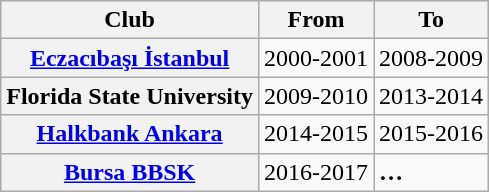<table class="wikitable sortable">
<tr>
<th scope="col">Club</th>
<th scope="col">From</th>
<th scope="col">To</th>
</tr>
<tr>
<th scope="row"> <a href='#'>Eczacıbaşı İstanbul</a></th>
<td>2000-2001</td>
<td>2008-2009</td>
</tr>
<tr>
<th scope="row"> Florida State University</th>
<td>2009-2010</td>
<td>2013-2014</td>
</tr>
<tr>
<th scope="row"> <a href='#'>Halkbank Ankara</a></th>
<td>2014-2015</td>
<td>2015-2016</td>
</tr>
<tr>
<th scope="row"> <a href='#'>Bursa BBSK</a></th>
<td>2016-2017</td>
<td><strong>…</strong></td>
</tr>
</table>
